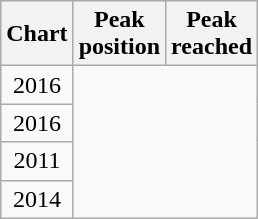<table class="wikitable plainrowheaders sortable" style="text-align:center;">
<tr>
<th>Chart</th>
<th>Peak<br>position</th>
<th>Peak<br>reached</th>
</tr>
<tr>
<td>2016</td>
</tr>
<tr>
<td>2016</td>
</tr>
<tr>
<td>2011</td>
</tr>
<tr>
<td>2014</td>
</tr>
</table>
